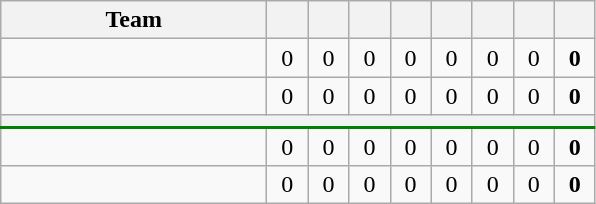<table class="wikitable" style="text-align: center;">
<tr>
<th width=170>Team</th>
<th width=20></th>
<th width=20></th>
<th width=20></th>
<th width=20></th>
<th width=20></th>
<th width=20></th>
<th width=20></th>
<th width=20></th>
</tr>
<tr>
<td style="text-align:left;"></td>
<td>0</td>
<td>0</td>
<td>0</td>
<td>0</td>
<td>0</td>
<td>0</td>
<td>0</td>
<td><strong>0</strong></td>
</tr>
<tr>
<td style="text-align:left;"></td>
<td>0</td>
<td>0</td>
<td>0</td>
<td>0</td>
<td>0</td>
<td>0</td>
<td>0</td>
<td><strong>0</strong></td>
</tr>
<tr>
<th colspan=9 style="border-bottom:2px solid green"></th>
</tr>
<tr>
<td style="text-align:left;"></td>
<td>0</td>
<td>0</td>
<td>0</td>
<td>0</td>
<td>0</td>
<td>0</td>
<td>0</td>
<td><strong>0</strong></td>
</tr>
<tr>
<td style="text-align:left;"></td>
<td>0</td>
<td>0</td>
<td>0</td>
<td>0</td>
<td>0</td>
<td>0</td>
<td>0</td>
<td><strong>0</strong></td>
</tr>
</table>
